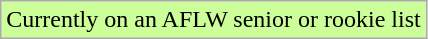<table class="wikitable">
<tr bgcolor="#CCFF99">
<td>Currently on an AFLW senior or rookie list</td>
</tr>
</table>
